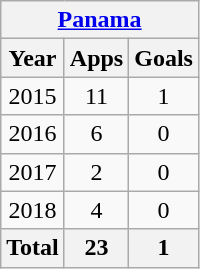<table class="wikitable" style="text-align:center">
<tr>
<th colspan=3><a href='#'>Panama</a></th>
</tr>
<tr>
<th>Year</th>
<th>Apps</th>
<th>Goals</th>
</tr>
<tr>
<td>2015</td>
<td>11</td>
<td>1</td>
</tr>
<tr>
<td>2016</td>
<td>6</td>
<td>0</td>
</tr>
<tr>
<td>2017</td>
<td>2</td>
<td>0</td>
</tr>
<tr>
<td>2018</td>
<td>4</td>
<td>0</td>
</tr>
<tr>
<th>Total</th>
<th>23</th>
<th>1</th>
</tr>
</table>
